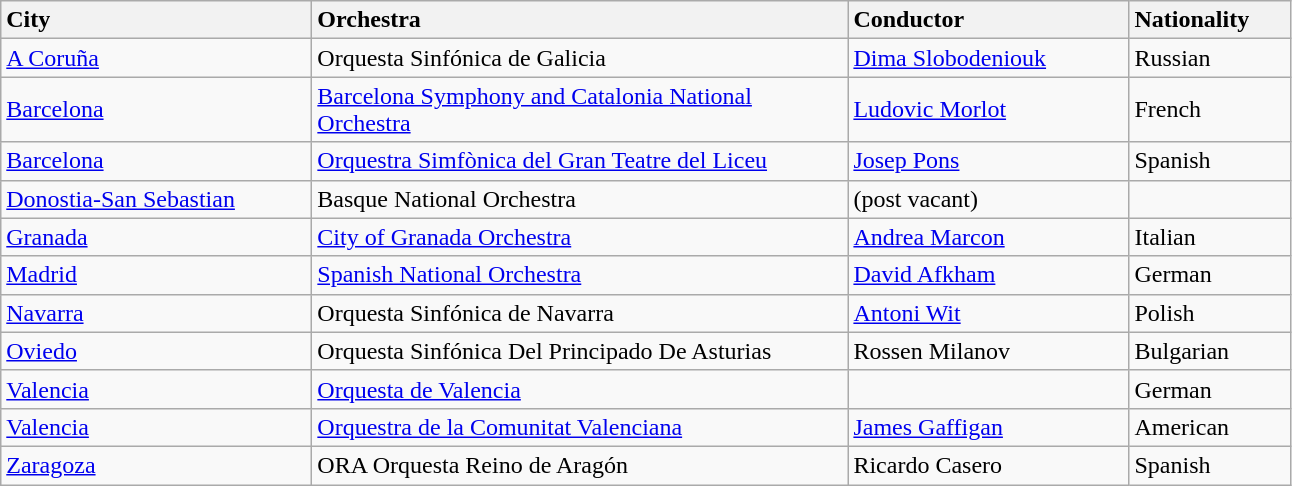<table class="wikitable">
<tr>
<td style="width: 200px; background: #f2f2f2"><strong>City</strong></td>
<td style="width: 350px; background: #f2f2f2"><strong>Orchestra</strong></td>
<td style="width: 180px; background: #f2f2f2"><strong>Conductor</strong></td>
<td style="width: 100px; background: #f2f2f2"><strong>Nationality</strong></td>
</tr>
<tr>
<td><a href='#'>A Coruña</a></td>
<td>Orquesta Sinfónica de Galicia</td>
<td><a href='#'>Dima Slobodeniouk</a></td>
<td>Russian</td>
</tr>
<tr>
<td><a href='#'>Barcelona</a></td>
<td><a href='#'>Barcelona Symphony and Catalonia National Orchestra</a></td>
<td><a href='#'>Ludovic Morlot</a></td>
<td>French</td>
</tr>
<tr>
<td><a href='#'>Barcelona</a></td>
<td><a href='#'>Orquestra Simfònica del Gran Teatre del Liceu</a></td>
<td><a href='#'>Josep Pons</a></td>
<td>Spanish</td>
</tr>
<tr>
<td><a href='#'>Donostia-San Sebastian</a></td>
<td>Basque National Orchestra</td>
<td>(post vacant)</td>
<td></td>
</tr>
<tr>
<td><a href='#'>Granada</a></td>
<td><a href='#'>City of Granada Orchestra</a></td>
<td><a href='#'>Andrea Marcon</a></td>
<td>Italian</td>
</tr>
<tr>
<td><a href='#'>Madrid</a></td>
<td><a href='#'>Spanish National Orchestra</a></td>
<td><a href='#'>David Afkham</a></td>
<td>German</td>
</tr>
<tr>
<td><a href='#'>Navarra</a></td>
<td>Orquesta Sinfónica de Navarra</td>
<td><a href='#'>Antoni Wit</a></td>
<td>Polish</td>
</tr>
<tr>
<td><a href='#'>Oviedo</a></td>
<td>Orquesta Sinfónica Del Principado De Asturias</td>
<td>Rossen Milanov</td>
<td>Bulgarian</td>
</tr>
<tr>
<td><a href='#'>Valencia</a></td>
<td><a href='#'>Orquesta de Valencia</a></td>
<td></td>
<td>German</td>
</tr>
<tr>
<td><a href='#'>Valencia</a></td>
<td><a href='#'>Orquestra de la Comunitat Valenciana</a></td>
<td><a href='#'>James Gaffigan</a></td>
<td>American</td>
</tr>
<tr>
<td><a href='#'>Zaragoza</a></td>
<td>ORA Orquesta Reino de Aragón</td>
<td>Ricardo Casero</td>
<td>Spanish</td>
</tr>
</table>
